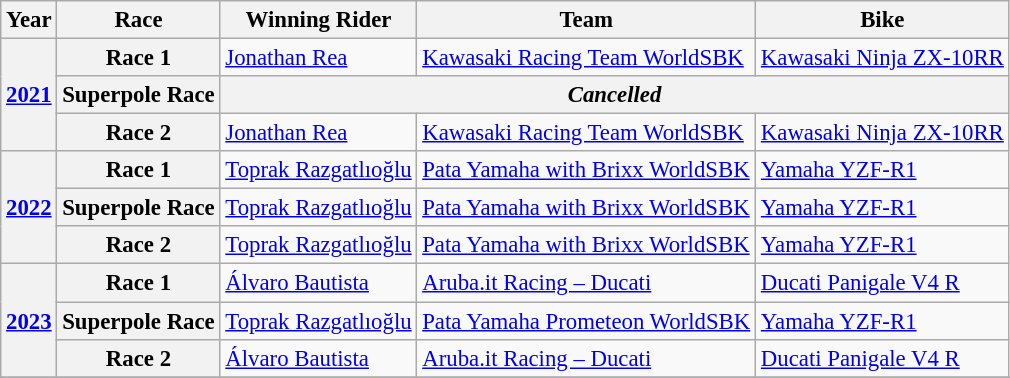<table class="wikitable" style="font-size:95%;">
<tr>
<th>Year</th>
<th>Race</th>
<th>Winning Rider</th>
<th>Team</th>
<th>Bike</th>
</tr>
<tr>
<th rowspan="3"><a href='#'>2021</a></th>
<th>Race 1</th>
<td> <a href='#'>Jonathan Rea</a></td>
<td><a href='#'>Kawasaki Racing Team WorldSBK</a></td>
<td><a href='#'>Kawasaki Ninja ZX-10RR</a></td>
</tr>
<tr>
<th>Superpole Race</th>
<th colspan="3"><em>Cancelled</em></th>
</tr>
<tr>
<th>Race 2</th>
<td> <a href='#'>Jonathan Rea</a></td>
<td><a href='#'>Kawasaki Racing Team WorldSBK</a></td>
<td><a href='#'>Kawasaki Ninja ZX-10RR</a></td>
</tr>
<tr>
<th rowspan="3"><a href='#'>2022</a></th>
<th>Race 1</th>
<td> <a href='#'>Toprak Razgatlıoğlu</a></td>
<td><a href='#'>Pata Yamaha with Brixx WorldSBK</a></td>
<td><a href='#'>Yamaha YZF-R1</a></td>
</tr>
<tr>
<th>Superpole Race</th>
<td> <a href='#'>Toprak Razgatlıoğlu</a></td>
<td><a href='#'>Pata Yamaha with Brixx WorldSBK</a></td>
<td><a href='#'>Yamaha YZF-R1</a></td>
</tr>
<tr>
<th>Race 2</th>
<td> <a href='#'>Toprak Razgatlıoğlu</a></td>
<td><a href='#'>Pata Yamaha with Brixx WorldSBK</a></td>
<td><a href='#'>Yamaha YZF-R1</a></td>
</tr>
<tr>
<th rowspan="3"><a href='#'>2023</a></th>
<th>Race 1</th>
<td> <a href='#'>Álvaro Bautista</a></td>
<td><a href='#'>Aruba.it Racing – Ducati</a></td>
<td><a href='#'>Ducati Panigale V4 R</a></td>
</tr>
<tr>
<th>Superpole Race</th>
<td> <a href='#'>Toprak Razgatlıoğlu</a></td>
<td><a href='#'>Pata Yamaha Prometeon WorldSBK</a></td>
<td><a href='#'>Yamaha YZF-R1</a></td>
</tr>
<tr>
<th>Race 2</th>
<td> <a href='#'>Álvaro Bautista</a></td>
<td><a href='#'>Aruba.it Racing – Ducati</a></td>
<td><a href='#'>Ducati Panigale V4 R</a></td>
</tr>
<tr>
</tr>
</table>
